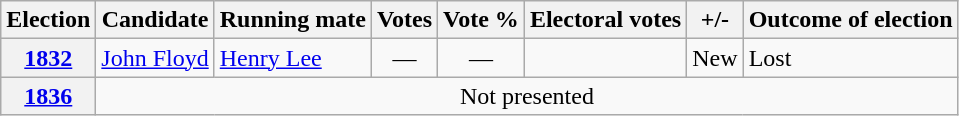<table class="sortable wikitable">
<tr>
<th>Election</th>
<th>Candidate</th>
<th>Running mate</th>
<th>Votes</th>
<th>Vote %</th>
<th>Electoral votes</th>
<th>+/-</th>
<th>Outcome of election</th>
</tr>
<tr>
<th><a href='#'>1832</a></th>
<td><a href='#'>John Floyd</a></td>
<td><a href='#'>Henry Lee</a></td>
<td align="center">—</td>
<td align="center">—</td>
<td align="left"></td>
<td align="left">New</td>
<td align="left">Lost</td>
</tr>
<tr>
<th><a href='#'>1836</a></th>
<td align="center" colspan=7>Not presented</td>
</tr>
</table>
